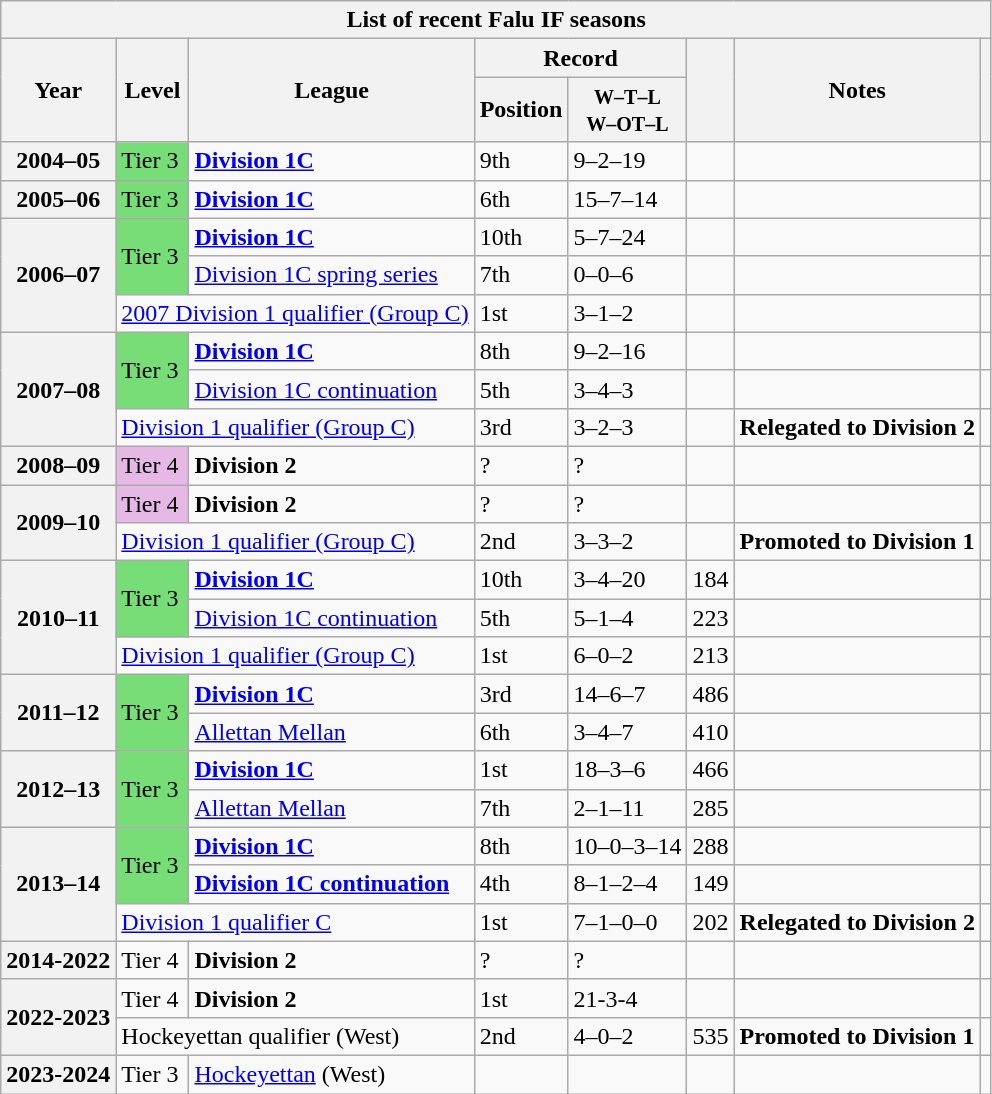<table class="wikitable collapsible">
<tr>
<th colspan=8>List of recent Falu IF seasons</th>
</tr>
<tr>
<th rowspan=2>Year</th>
<th rowspan=2>Level</th>
<th rowspan=2>League</th>
<th colspan=2>Record</th>
<th rowspan=2></th>
<th rowspan=2>Notes</th>
<th rowspan=2></th>
</tr>
<tr>
<th>Position</th>
<th><small>W–T–L<br>W–OT–L</small></th>
</tr>
<tr>
<th><strong>2004–05</strong></th>
<td style="background:#77DD77;">Tier 3</td>
<td><strong><a href='#'>Division 1C</a></strong></td>
<td>9th</td>
<td>9–2–19</td>
<td></td>
<td></td>
<td></td>
</tr>
<tr>
<th><strong>2005–06</strong></th>
<td style="background:#77DD77;">Tier 3</td>
<td><strong><a href='#'>Division 1C</a></strong></td>
<td>6th</td>
<td>15–7–14</td>
<td></td>
<td></td>
<td></td>
</tr>
<tr>
<th rowspan=3><strong>2006–07</strong></th>
<td rowspan=2 style="background:#77DD77;">Tier 3</td>
<td><strong><a href='#'>Division 1C</a></strong></td>
<td>10th</td>
<td>5–7–24</td>
<td></td>
<td></td>
<td></td>
</tr>
<tr>
<td><a href='#'>Division 1C spring series</a></td>
<td>7th</td>
<td>0–0–6</td>
<td></td>
<td></td>
<td></td>
</tr>
<tr>
<td colspan=2><a href='#'>2007 Division 1 qualifier (Group C)</a></td>
<td>1st</td>
<td>3–1–2</td>
<td></td>
<td></td>
<td></td>
</tr>
<tr>
<th rowspan=3><strong>2007–08</strong></th>
<td rowspan=2 style="background:#77DD77;">Tier 3</td>
<td><strong><a href='#'>Division 1C</a></strong></td>
<td>8th</td>
<td>9–2–16</td>
<td></td>
<td></td>
<td></td>
</tr>
<tr>
<td><a href='#'>Division 1C continuation</a></td>
<td>5th</td>
<td>3–4–3</td>
<td></td>
<td></td>
<td></td>
</tr>
<tr>
<td colspan=2><a href='#'>Division 1 qualifier (Group C)</a></td>
<td>3rd</td>
<td>3–2–3</td>
<td></td>
<td> <strong>Relegated to Division 2</strong></td>
<td></td>
</tr>
<tr>
<th><strong>2008–09</strong></th>
<td style="background:#E6B8E6;">Tier 4</td>
<td><strong>Division 2</strong></td>
<td>?</td>
<td>?</td>
<td></td>
<td></td>
<td></td>
</tr>
<tr>
<th rowspan=2><strong>2009–10</strong></th>
<td style="background:#E6B8E6;">Tier 4</td>
<td><strong>Division 2</strong></td>
<td>?</td>
<td>?</td>
<td></td>
<td></td>
<td></td>
</tr>
<tr>
<td colspan=2><a href='#'>Division 1 qualifier (Group C)</a></td>
<td>2nd</td>
<td>3–3–2</td>
<td></td>
<td> <strong>Promoted to Division 1</strong></td>
<td></td>
</tr>
<tr>
<th rowspan=3><strong>2010–11</strong></th>
<td rowspan=2 style="background:#77DD77;">Tier 3</td>
<td><strong><a href='#'>Division 1C</a></strong></td>
<td>10th</td>
<td>3–4–20</td>
<td>184</td>
<td></td>
<td></td>
</tr>
<tr>
<td><a href='#'>Division 1C continuation</a></td>
<td>5th</td>
<td>5–1–4</td>
<td>223</td>
<td></td>
<td></td>
</tr>
<tr>
<td colspan=2><a href='#'>Division 1 qualifier (Group C)</a></td>
<td>1st</td>
<td>6–0–2</td>
<td>213</td>
<td></td>
<td></td>
</tr>
<tr>
<th rowspan=2><strong>2011–12</strong></th>
<td rowspan=2 style="background:#77DD77;">Tier 3</td>
<td><strong><a href='#'>Division 1C</a></strong></td>
<td>3rd</td>
<td>14–6–7</td>
<td>486</td>
<td></td>
<td></td>
</tr>
<tr>
<td><a href='#'>Allettan Mellan</a></td>
<td>6th</td>
<td>3–4–7</td>
<td>410</td>
<td></td>
<td></td>
</tr>
<tr>
<th rowspan=2><strong>2012–13</strong></th>
<td rowspan=2 style="background:#77DD77;">Tier 3</td>
<td><strong><a href='#'>Division 1C</a></strong></td>
<td>1st</td>
<td>18–3–6</td>
<td>466</td>
<td></td>
<td></td>
</tr>
<tr>
<td><a href='#'>Allettan Mellan</a></td>
<td>7th</td>
<td>2–1–11</td>
<td>285</td>
<td></td>
<td></td>
</tr>
<tr>
<th rowspan=3><strong>2013–14</strong></th>
<td rowspan=2 style="background:#77DD77;">Tier 3</td>
<td><strong><a href='#'>Division 1C</a></strong></td>
<td>8th</td>
<td>10–0–3–14</td>
<td>288</td>
<td></td>
<td></td>
</tr>
<tr>
<td><strong><a href='#'>Division 1C continuation</a></strong></td>
<td>4th</td>
<td>8–1–2–4</td>
<td>149</td>
<td></td>
<td></td>
</tr>
<tr>
<td colspan=2><a href='#'>Division 1 qualifier C</a></td>
<td>1st</td>
<td>7–1–0–0</td>
<td>202</td>
<td> <strong>Relegated to Division 2</strong></td>
<td></td>
</tr>
<tr>
<th>2014-2022</th>
<td>Tier 4</td>
<td><strong>Division 2</strong></td>
<td>?</td>
<td>?</td>
<td></td>
<td></td>
<td></td>
</tr>
<tr>
<th rowspan="2"><strong>2022-2023</strong></th>
<td>Tier 4</td>
<td><strong>Division 2</strong></td>
<td>1st</td>
<td>21-3-4</td>
<td></td>
<td></td>
<td></td>
</tr>
<tr>
<td colspan="2">Hockeyettan qualifier (West)</td>
<td>2nd</td>
<td>4–0–2</td>
<td>535</td>
<td> <strong>Promoted to Division 1</strong></td>
<td></td>
</tr>
<tr>
<th><strong>2023-2024</strong></th>
<td>Tier 3</td>
<td><a href='#'>Hockeyettan</a> (West)</td>
<td></td>
<td></td>
<td></td>
<td></td>
<td></td>
</tr>
</table>
